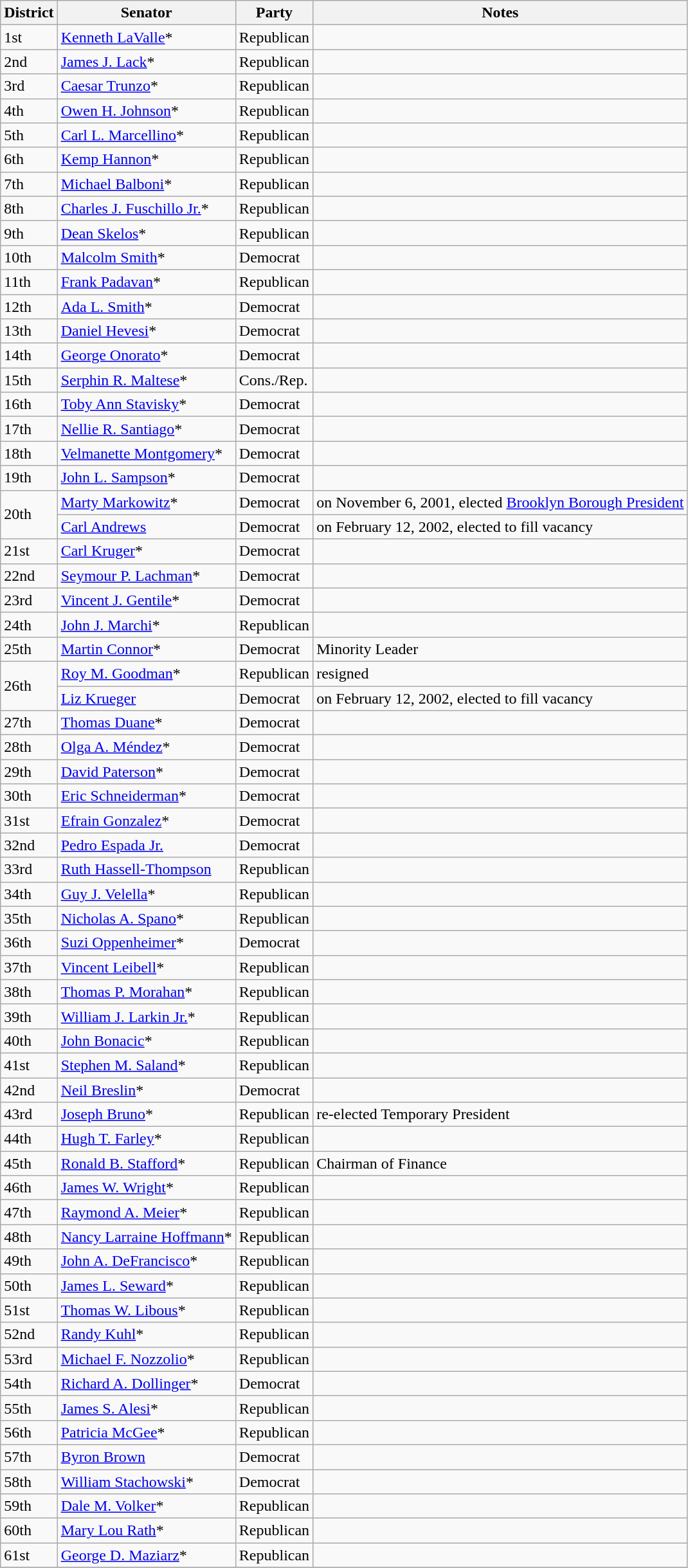<table class=wikitable>
<tr>
<th>District</th>
<th>Senator</th>
<th>Party</th>
<th>Notes</th>
</tr>
<tr>
<td>1st</td>
<td><a href='#'>Kenneth LaValle</a>*</td>
<td>Republican</td>
<td></td>
</tr>
<tr>
<td>2nd</td>
<td><a href='#'>James J. Lack</a>*</td>
<td>Republican</td>
<td></td>
</tr>
<tr>
<td>3rd</td>
<td><a href='#'>Caesar Trunzo</a>*</td>
<td>Republican</td>
<td></td>
</tr>
<tr>
<td>4th</td>
<td><a href='#'>Owen H. Johnson</a>*</td>
<td>Republican</td>
<td></td>
</tr>
<tr>
<td>5th</td>
<td><a href='#'>Carl L. Marcellino</a>*</td>
<td>Republican</td>
<td></td>
</tr>
<tr>
<td>6th</td>
<td><a href='#'>Kemp Hannon</a>*</td>
<td>Republican</td>
<td></td>
</tr>
<tr>
<td>7th</td>
<td><a href='#'>Michael Balboni</a>*</td>
<td>Republican</td>
<td></td>
</tr>
<tr>
<td>8th</td>
<td><a href='#'>Charles J. Fuschillo Jr.</a>*</td>
<td>Republican</td>
<td></td>
</tr>
<tr>
<td>9th</td>
<td><a href='#'>Dean Skelos</a>*</td>
<td>Republican</td>
<td></td>
</tr>
<tr>
<td>10th</td>
<td><a href='#'>Malcolm Smith</a>*</td>
<td>Democrat</td>
<td></td>
</tr>
<tr>
<td>11th</td>
<td><a href='#'>Frank Padavan</a>*</td>
<td>Republican</td>
<td></td>
</tr>
<tr>
<td>12th</td>
<td><a href='#'>Ada L. Smith</a>*</td>
<td>Democrat</td>
<td></td>
</tr>
<tr>
<td>13th</td>
<td><a href='#'>Daniel Hevesi</a>*</td>
<td>Democrat</td>
<td></td>
</tr>
<tr>
<td>14th</td>
<td><a href='#'>George Onorato</a>*</td>
<td>Democrat</td>
<td></td>
</tr>
<tr>
<td>15th</td>
<td><a href='#'>Serphin R. Maltese</a>*</td>
<td>Cons./Rep.</td>
<td></td>
</tr>
<tr>
<td>16th</td>
<td><a href='#'>Toby Ann Stavisky</a>*</td>
<td>Democrat</td>
<td></td>
</tr>
<tr>
<td>17th</td>
<td><a href='#'>Nellie R. Santiago</a>*</td>
<td>Democrat</td>
<td></td>
</tr>
<tr>
<td>18th</td>
<td><a href='#'>Velmanette Montgomery</a>*</td>
<td>Democrat</td>
<td></td>
</tr>
<tr>
<td>19th</td>
<td><a href='#'>John L. Sampson</a>*</td>
<td>Democrat</td>
<td></td>
</tr>
<tr>
<td rowspan=2>20th</td>
<td><a href='#'>Marty Markowitz</a>*</td>
<td>Democrat</td>
<td>on November 6, 2001, elected <a href='#'>Brooklyn Borough President</a></td>
</tr>
<tr>
<td><a href='#'>Carl Andrews</a></td>
<td>Democrat</td>
<td>on February 12, 2002, elected to fill vacancy</td>
</tr>
<tr>
<td>21st</td>
<td><a href='#'>Carl Kruger</a>*</td>
<td>Democrat</td>
<td></td>
</tr>
<tr>
<td>22nd</td>
<td><a href='#'>Seymour P. Lachman</a>*</td>
<td>Democrat</td>
<td></td>
</tr>
<tr>
<td>23rd</td>
<td><a href='#'>Vincent J. Gentile</a>*</td>
<td>Democrat</td>
<td></td>
</tr>
<tr>
<td>24th</td>
<td><a href='#'>John J. Marchi</a>*</td>
<td>Republican</td>
<td></td>
</tr>
<tr>
<td>25th</td>
<td><a href='#'>Martin Connor</a>*</td>
<td>Democrat</td>
<td>Minority Leader</td>
</tr>
<tr>
<td rowspan="2">26th</td>
<td><a href='#'>Roy M. Goodman</a>*</td>
<td>Republican</td>
<td>resigned</td>
</tr>
<tr>
<td><a href='#'>Liz Krueger</a></td>
<td>Democrat</td>
<td>on February 12, 2002, elected to fill vacancy</td>
</tr>
<tr>
<td>27th</td>
<td><a href='#'>Thomas Duane</a>*</td>
<td>Democrat</td>
<td></td>
</tr>
<tr>
<td>28th</td>
<td><a href='#'>Olga A. Méndez</a>*</td>
<td>Democrat</td>
<td></td>
</tr>
<tr>
<td>29th</td>
<td><a href='#'>David Paterson</a>*</td>
<td>Democrat</td>
<td></td>
</tr>
<tr>
<td>30th</td>
<td><a href='#'>Eric Schneiderman</a>*</td>
<td>Democrat</td>
<td></td>
</tr>
<tr>
<td>31st</td>
<td><a href='#'>Efrain Gonzalez</a>*</td>
<td>Democrat</td>
<td></td>
</tr>
<tr>
<td>32nd</td>
<td><a href='#'>Pedro Espada Jr.</a></td>
<td>Democrat</td>
<td></td>
</tr>
<tr>
<td>33rd</td>
<td><a href='#'>Ruth Hassell-Thompson</a></td>
<td>Republican</td>
<td></td>
</tr>
<tr>
<td>34th</td>
<td><a href='#'>Guy J. Velella</a>*</td>
<td>Republican</td>
<td></td>
</tr>
<tr>
<td>35th</td>
<td><a href='#'>Nicholas A. Spano</a>*</td>
<td>Republican</td>
<td></td>
</tr>
<tr>
<td>36th</td>
<td><a href='#'>Suzi Oppenheimer</a>*</td>
<td>Democrat</td>
<td></td>
</tr>
<tr>
<td>37th</td>
<td><a href='#'>Vincent Leibell</a>*</td>
<td>Republican</td>
<td></td>
</tr>
<tr>
<td>38th</td>
<td><a href='#'>Thomas P. Morahan</a>*</td>
<td>Republican</td>
<td></td>
</tr>
<tr>
<td>39th</td>
<td><a href='#'>William J. Larkin Jr.</a>*</td>
<td>Republican</td>
<td></td>
</tr>
<tr>
<td>40th</td>
<td><a href='#'>John Bonacic</a>*</td>
<td>Republican</td>
<td></td>
</tr>
<tr>
<td>41st</td>
<td><a href='#'>Stephen M. Saland</a>*</td>
<td>Republican</td>
<td></td>
</tr>
<tr>
<td>42nd</td>
<td><a href='#'>Neil Breslin</a>*</td>
<td>Democrat</td>
<td></td>
</tr>
<tr>
<td>43rd</td>
<td><a href='#'>Joseph Bruno</a>*</td>
<td>Republican</td>
<td>re-elected Temporary President</td>
</tr>
<tr>
<td>44th</td>
<td><a href='#'>Hugh T. Farley</a>*</td>
<td>Republican</td>
<td></td>
</tr>
<tr>
<td>45th</td>
<td><a href='#'>Ronald B. Stafford</a>*</td>
<td>Republican</td>
<td>Chairman of Finance</td>
</tr>
<tr>
<td>46th</td>
<td><a href='#'>James W. Wright</a>*</td>
<td>Republican</td>
<td></td>
</tr>
<tr>
<td>47th</td>
<td><a href='#'>Raymond A. Meier</a>*</td>
<td>Republican</td>
<td></td>
</tr>
<tr>
<td>48th</td>
<td><a href='#'>Nancy Larraine Hoffmann</a>*</td>
<td>Republican</td>
<td></td>
</tr>
<tr>
<td>49th</td>
<td><a href='#'>John A. DeFrancisco</a>*</td>
<td>Republican</td>
<td></td>
</tr>
<tr>
<td>50th</td>
<td><a href='#'>James L. Seward</a>*</td>
<td>Republican</td>
<td></td>
</tr>
<tr>
<td>51st</td>
<td><a href='#'>Thomas W. Libous</a>*</td>
<td>Republican</td>
<td></td>
</tr>
<tr>
<td>52nd</td>
<td><a href='#'>Randy Kuhl</a>*</td>
<td>Republican</td>
<td></td>
</tr>
<tr>
<td>53rd</td>
<td><a href='#'>Michael F. Nozzolio</a>*</td>
<td>Republican</td>
<td></td>
</tr>
<tr>
<td>54th</td>
<td><a href='#'>Richard A. Dollinger</a>*</td>
<td>Democrat</td>
<td></td>
</tr>
<tr>
<td>55th</td>
<td><a href='#'>James S. Alesi</a>*</td>
<td>Republican</td>
<td></td>
</tr>
<tr>
<td>56th</td>
<td><a href='#'>Patricia McGee</a>*</td>
<td>Republican</td>
<td></td>
</tr>
<tr>
<td>57th</td>
<td><a href='#'>Byron Brown</a></td>
<td>Democrat</td>
<td></td>
</tr>
<tr>
<td>58th</td>
<td><a href='#'>William Stachowski</a>*</td>
<td>Democrat</td>
<td></td>
</tr>
<tr>
<td>59th</td>
<td><a href='#'>Dale M. Volker</a>*</td>
<td>Republican</td>
<td></td>
</tr>
<tr>
<td>60th</td>
<td><a href='#'>Mary Lou Rath</a>*</td>
<td>Republican</td>
<td></td>
</tr>
<tr>
<td>61st</td>
<td><a href='#'>George D. Maziarz</a>*</td>
<td>Republican</td>
<td></td>
</tr>
<tr>
</tr>
</table>
